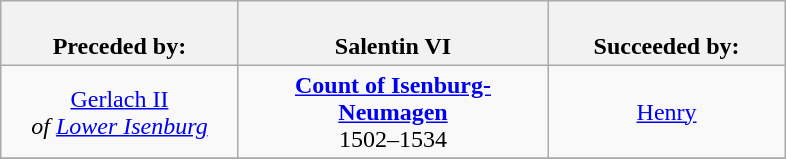<table class="wikitable" style="margin:1em auto;">
<tr align="center">
<th width=150px><br>Preceded by:</th>
<th width=200px><br>Salentin VI</th>
<th width=150px><br>Succeeded by:</th>
</tr>
<tr align="center">
<td><a href='#'>Gerlach II</a><br><em>of <a href='#'>Lower Isenburg</a></em></td>
<td><strong><a href='#'>Count of Isenburg-Neumagen</a></strong><br>1502–1534</td>
<td><a href='#'>Henry</a></td>
</tr>
<tr>
</tr>
</table>
